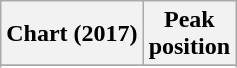<table class="wikitable sortable plainrowheaders" style="text-align:center">
<tr>
<th scope="col">Chart (2017)</th>
<th scope="col">Peak<br>position</th>
</tr>
<tr>
</tr>
<tr>
</tr>
</table>
